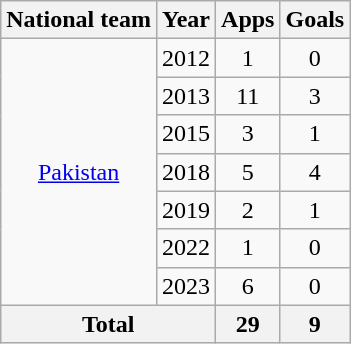<table class="wikitable" style="text-align:center">
<tr>
<th>National team</th>
<th>Year</th>
<th>Apps</th>
<th>Goals</th>
</tr>
<tr>
<td rowspan="7"><a href='#'>Pakistan</a></td>
<td>2012</td>
<td>1</td>
<td>0</td>
</tr>
<tr>
<td>2013</td>
<td>11</td>
<td>3</td>
</tr>
<tr>
<td>2015</td>
<td>3</td>
<td>1</td>
</tr>
<tr>
<td>2018</td>
<td>5</td>
<td>4</td>
</tr>
<tr>
<td>2019</td>
<td>2</td>
<td>1</td>
</tr>
<tr>
<td>2022</td>
<td>1</td>
<td>0</td>
</tr>
<tr>
<td>2023</td>
<td>6</td>
<td>0</td>
</tr>
<tr>
<th colspan="2">Total</th>
<th>29</th>
<th>9</th>
</tr>
</table>
